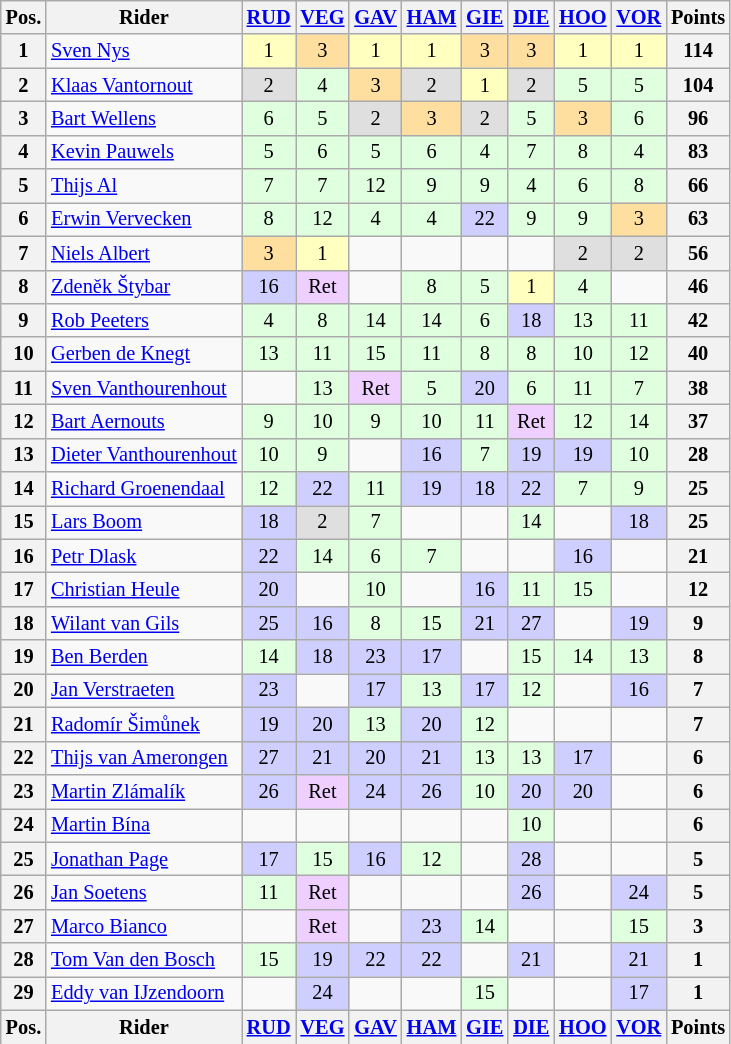<table class="wikitable" style="font-size: 85%; text-align: center;">
<tr style="background:#f9f9f9" valign="top">
<th valign="middle">Pos.</th>
<th valign="middle">Rider</th>
<th><a href='#'>RUD</a></th>
<th><a href='#'>VEG</a></th>
<th><a href='#'>GAV</a></th>
<th><a href='#'>HAM</a></th>
<th><a href='#'>GIE</a></th>
<th><a href='#'>DIE</a></th>
<th><a href='#'>HOO</a></th>
<th><a href='#'>VOR</a></th>
<th valign="middle">Points</th>
</tr>
<tr>
<th>1</th>
<td align="left"> <a href='#'>Sven Nys</a></td>
<td bgcolor="#FFFFBF">1</td>
<td bgcolor="#FFDF9F">3</td>
<td bgcolor="#FFFFBF">1</td>
<td bgcolor="#FFFFBF">1</td>
<td bgcolor="#FFDF9F">3</td>
<td bgcolor="#FFDF9F">3</td>
<td bgcolor="#FFFFBF">1</td>
<td bgcolor="#FFFFBF">1</td>
<th>114</th>
</tr>
<tr>
<th>2</th>
<td align="left"> <a href='#'>Klaas Vantornout</a></td>
<td bgcolor="#DFDFDF">2</td>
<td bgcolor="#DFFFDF">4</td>
<td bgcolor="#FFDF9F">3</td>
<td bgcolor="#DFDFDF">2</td>
<td bgcolor="#FFFFBF">1</td>
<td bgcolor="#DFDFDF">2</td>
<td bgcolor="#DFFFDF">5</td>
<td bgcolor="#DFFFDF">5</td>
<th>104</th>
</tr>
<tr>
<th>3</th>
<td align="left"> <a href='#'>Bart Wellens</a></td>
<td bgcolor="#DFFFDF">6</td>
<td bgcolor="#DFFFDF">5</td>
<td bgcolor="#DFDFDF">2</td>
<td bgcolor="#FFDF9F">3</td>
<td bgcolor="#DFDFDF">2</td>
<td bgcolor="#DFFFDF">5</td>
<td bgcolor="#FFDF9F">3</td>
<td bgcolor="#DFFFDF">6</td>
<th>96</th>
</tr>
<tr>
<th>4</th>
<td align="left"> <a href='#'>Kevin Pauwels</a></td>
<td bgcolor="#DFFFDF">5</td>
<td bgcolor="#DFFFDF">6</td>
<td bgcolor="#DFFFDF">5</td>
<td bgcolor="#DFFFDF">6</td>
<td bgcolor="#DFFFDF">4</td>
<td bgcolor="#DFFFDF">7</td>
<td bgcolor="#DFFFDF">8</td>
<td bgcolor="#DFFFDF">4</td>
<th>83</th>
</tr>
<tr>
<th>5</th>
<td align="left"> <a href='#'>Thijs Al</a></td>
<td bgcolor="#DFFFDF">7</td>
<td bgcolor="#DFFFDF">7</td>
<td bgcolor="#DFFFDF">12</td>
<td bgcolor="#DFFFDF">9</td>
<td bgcolor="#DFFFDF">9</td>
<td bgcolor="#DFFFDF">4</td>
<td bgcolor="#DFFFDF">6</td>
<td bgcolor="#DFFFDF">8</td>
<th>66</th>
</tr>
<tr>
<th>6</th>
<td align="left"> <a href='#'>Erwin Vervecken</a></td>
<td bgcolor="#DFFFDF">8</td>
<td bgcolor="#DFFFDF">12</td>
<td bgcolor="#DFFFDF">4</td>
<td bgcolor="#DFFFDF">4</td>
<td bgcolor="#CFCFFF">22</td>
<td bgcolor="#DFFFDF">9</td>
<td bgcolor="#DFFFDF">9</td>
<td bgcolor="#FFDF9F">3</td>
<th>63</th>
</tr>
<tr>
<th>7</th>
<td align="left"> <a href='#'>Niels Albert</a></td>
<td bgcolor="#FFDF9F">3</td>
<td bgcolor="#FFFFBF">1</td>
<td></td>
<td></td>
<td></td>
<td></td>
<td bgcolor="#DFDFDF">2</td>
<td bgcolor="#DFDFDF">2</td>
<th>56</th>
</tr>
<tr>
<th>8</th>
<td align="left"> <a href='#'>Zdeněk Štybar</a></td>
<td bgcolor="#CFCFFF">16</td>
<td bgcolor="#EFCFFF">Ret</td>
<td></td>
<td bgcolor="#DFFFDF">8</td>
<td bgcolor="#DFFFDF">5</td>
<td bgcolor="#FFFFBF">1</td>
<td bgcolor="#DFFFDF">4</td>
<td></td>
<th>46</th>
</tr>
<tr>
<th>9</th>
<td align="left"> <a href='#'>Rob Peeters</a></td>
<td bgcolor="#DFFFDF">4</td>
<td bgcolor="#DFFFDF">8</td>
<td bgcolor="#DFFFDF">14</td>
<td bgcolor="#DFFFDF">14</td>
<td bgcolor="#DFFFDF">6</td>
<td bgcolor="#CFCFFF">18</td>
<td bgcolor="#DFFFDF">13</td>
<td bgcolor="#DFFFDF">11</td>
<th>42</th>
</tr>
<tr>
<th>10</th>
<td align="left"> <a href='#'>Gerben de Knegt</a></td>
<td bgcolor="#DFFFDF">13</td>
<td bgcolor="#DFFFDF">11</td>
<td bgcolor="#DFFFDF">15</td>
<td bgcolor="#DFFFDF">11</td>
<td bgcolor="#DFFFDF">8</td>
<td bgcolor="#DFFFDF">8</td>
<td bgcolor="#DFFFDF">10</td>
<td bgcolor="#DFFFDF">12</td>
<th>40</th>
</tr>
<tr>
<th>11</th>
<td align="left"> <a href='#'>Sven Vanthourenhout</a></td>
<td></td>
<td bgcolor="#DFFFDF">13</td>
<td bgcolor="#EFCFFF">Ret</td>
<td bgcolor="#DFFFDF">5</td>
<td bgcolor="#CFCFFF">20</td>
<td bgcolor="#DFFFDF">6</td>
<td bgcolor="#DFFFDF">11</td>
<td bgcolor="#DFFFDF">7</td>
<th>38</th>
</tr>
<tr>
<th>12</th>
<td align="left"> <a href='#'>Bart Aernouts</a></td>
<td bgcolor="#DFFFDF">9</td>
<td bgcolor="#DFFFDF">10</td>
<td bgcolor="#DFFFDF">9</td>
<td bgcolor="#DFFFDF">10</td>
<td bgcolor="#DFFFDF">11</td>
<td bgcolor="#EFCFFF">Ret</td>
<td bgcolor="#DFFFDF">12</td>
<td bgcolor="#DFFFDF">14</td>
<th>37</th>
</tr>
<tr>
<th>13</th>
<td align="left"> <a href='#'>Dieter Vanthourenhout</a></td>
<td bgcolor="#DFFFDF">10</td>
<td bgcolor="#DFFFDF">9</td>
<td></td>
<td bgcolor="#CFCFFF">16</td>
<td bgcolor="#DFFFDF">7</td>
<td bgcolor="#CFCFFF">19</td>
<td bgcolor="#CFCFFF">19</td>
<td bgcolor="#DFFFDF">10</td>
<th>28</th>
</tr>
<tr>
<th>14</th>
<td align="left"> <a href='#'>Richard Groenendaal</a></td>
<td bgcolor="#DFFFDF">12</td>
<td bgcolor="#CFCFFF">22</td>
<td bgcolor="#DFFFDF">11</td>
<td bgcolor="#CFCFFF">19</td>
<td bgcolor="#CFCFFF">18</td>
<td bgcolor="#CFCFFF">22</td>
<td bgcolor="#DFFFDF">7</td>
<td bgcolor="#DFFFDF">9</td>
<th>25</th>
</tr>
<tr>
<th>15</th>
<td align="left"> <a href='#'>Lars Boom</a></td>
<td bgcolor="#CFCFFF">18</td>
<td bgcolor="#DFDFDF">2</td>
<td bgcolor="#DFFFDF">7</td>
<td></td>
<td></td>
<td bgcolor="#DFFFDF">14</td>
<td></td>
<td bgcolor="#CFCFFF">18</td>
<th>25</th>
</tr>
<tr>
<th>16</th>
<td align="left"> <a href='#'>Petr Dlask</a></td>
<td bgcolor="#CFCFFF">22</td>
<td bgcolor="#DFFFDF">14</td>
<td bgcolor="#DFFFDF">6</td>
<td bgcolor="#DFFFDF">7</td>
<td></td>
<td></td>
<td bgcolor="#CFCFFF">16</td>
<td></td>
<th>21</th>
</tr>
<tr>
<th>17</th>
<td align="left"> <a href='#'>Christian Heule</a></td>
<td bgcolor="#CFCFFF">20</td>
<td></td>
<td bgcolor="#DFFFDF">10</td>
<td></td>
<td bgcolor="#CFCFFF">16</td>
<td bgcolor="#DFFFDF">11</td>
<td bgcolor="#DFFFDF">15</td>
<td></td>
<th>12</th>
</tr>
<tr>
<th>18</th>
<td align="left"> <a href='#'>Wilant van Gils</a></td>
<td bgcolor="#CFCFFF">25</td>
<td bgcolor="#CFCFFF">16</td>
<td bgcolor="#DFFFDF">8</td>
<td bgcolor="#DFFFDF">15</td>
<td bgcolor="#CFCFFF">21</td>
<td bgcolor="#CFCFFF">27</td>
<td></td>
<td bgcolor="#CFCFFF">19</td>
<th>9</th>
</tr>
<tr>
<th>19</th>
<td align="left"> <a href='#'>Ben Berden</a></td>
<td bgcolor="#DFFFDF">14</td>
<td bgcolor="#CFCFFF">18</td>
<td bgcolor="#CFCFFF">23</td>
<td bgcolor="#CFCFFF">17</td>
<td></td>
<td bgcolor="#DFFFDF">15</td>
<td bgcolor="#DFFFDF">14</td>
<td bgcolor="#DFFFDF">13</td>
<th>8</th>
</tr>
<tr>
<th>20</th>
<td align="left"> <a href='#'>Jan Verstraeten</a></td>
<td bgcolor="#CFCFFF">23</td>
<td></td>
<td bgcolor="#CFCFFF">17</td>
<td bgcolor="#DFFFDF">13</td>
<td bgcolor="#CFCFFF">17</td>
<td bgcolor="#DFFFDF">12</td>
<td></td>
<td bgcolor="#CFCFFF">16</td>
<th>7</th>
</tr>
<tr>
<th>21</th>
<td align="left"> <a href='#'>Radomír Šimůnek</a></td>
<td bgcolor="#CFCFFF">19</td>
<td bgcolor="#CFCFFF">20</td>
<td bgcolor="#DFFFDF">13</td>
<td bgcolor="#CFCFFF">20</td>
<td bgcolor="#DFFFDF">12</td>
<td></td>
<td></td>
<td></td>
<th>7</th>
</tr>
<tr>
<th>22</th>
<td align="left"> <a href='#'>Thijs van Amerongen</a></td>
<td bgcolor="#CFCFFF">27</td>
<td bgcolor="#CFCFFF">21</td>
<td bgcolor="#CFCFFF">20</td>
<td bgcolor="#CFCFFF">21</td>
<td bgcolor="#DFFFDF">13</td>
<td bgcolor="#DFFFDF">13</td>
<td bgcolor="#CFCFFF">17</td>
<td></td>
<th>6</th>
</tr>
<tr>
<th>23</th>
<td align="left"> <a href='#'>Martin Zlámalík</a></td>
<td bgcolor="#CFCFFF">26</td>
<td bgcolor="#EFCFFF">Ret</td>
<td bgcolor="#CFCFFF">24</td>
<td bgcolor="#CFCFFF">26</td>
<td bgcolor="#DFFFDF">10</td>
<td bgcolor="#CFCFFF">20</td>
<td bgcolor="#CFCFFF">20</td>
<td></td>
<th>6</th>
</tr>
<tr>
<th>24</th>
<td align="left"> <a href='#'>Martin Bína</a></td>
<td></td>
<td></td>
<td></td>
<td></td>
<td></td>
<td bgcolor="#DFFFDF">10</td>
<td></td>
<td></td>
<th>6</th>
</tr>
<tr>
<th>25</th>
<td align="left"> <a href='#'>Jonathan Page</a></td>
<td bgcolor="#CFCFFF">17</td>
<td bgcolor="#DFFFDF">15</td>
<td bgcolor="#CFCFFF">16</td>
<td bgcolor="#DFFFDF">12</td>
<td></td>
<td bgcolor="#CFCFFF">28</td>
<td></td>
<td></td>
<th>5</th>
</tr>
<tr>
<th>26</th>
<td align="left"> <a href='#'>Jan Soetens</a></td>
<td bgcolor="#DFFFDF">11</td>
<td bgcolor="#EFCFFF">Ret</td>
<td></td>
<td></td>
<td></td>
<td bgcolor="#CFCFFF">26</td>
<td></td>
<td bgcolor="#CFCFFF">24</td>
<th>5</th>
</tr>
<tr>
<th>27</th>
<td align="left"> <a href='#'>Marco Bianco</a></td>
<td></td>
<td bgcolor="#EFCFFF">Ret</td>
<td></td>
<td bgcolor="#CFCFFF">23</td>
<td bgcolor="#DFFFDF">14</td>
<td></td>
<td></td>
<td bgcolor="#DFFFDF">15</td>
<th>3</th>
</tr>
<tr>
<th>28</th>
<td align="left"> <a href='#'>Tom Van den Bosch</a></td>
<td bgcolor="#DFFFDF">15</td>
<td bgcolor="#CFCFFF">19</td>
<td bgcolor="#CFCFFF">22</td>
<td bgcolor="#CFCFFF">22</td>
<td></td>
<td bgcolor="#CFCFFF">21</td>
<td></td>
<td bgcolor="#CFCFFF">21</td>
<th>1</th>
</tr>
<tr>
<th>29</th>
<td align="left"> <a href='#'>Eddy van IJzendoorn</a></td>
<td></td>
<td bgcolor="#CFCFFF">24</td>
<td></td>
<td></td>
<td bgcolor="#DFFFDF">15</td>
<td></td>
<td></td>
<td bgcolor="#CFCFFF">17</td>
<th>1</th>
</tr>
<tr style="background:#f9f9f9" valign="top">
<th valign="middle">Pos.</th>
<th valign="middle">Rider</th>
<th><a href='#'>RUD</a></th>
<th><a href='#'>VEG</a></th>
<th><a href='#'>GAV</a></th>
<th><a href='#'>HAM</a></th>
<th><a href='#'>GIE</a></th>
<th><a href='#'>DIE</a></th>
<th><a href='#'>HOO</a></th>
<th><a href='#'>VOR</a></th>
<th valign="middle">Points</th>
</tr>
</table>
